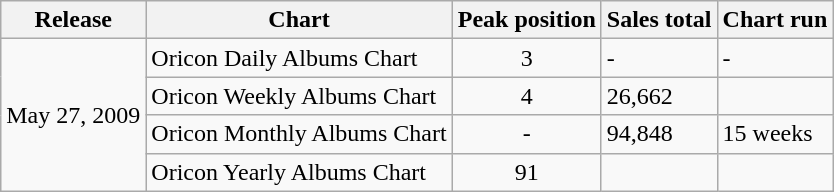<table class="wikitable">
<tr>
<th>Release</th>
<th>Chart</th>
<th>Peak position</th>
<th>Sales total</th>
<th>Chart run</th>
</tr>
<tr>
<td rowspan="4">May 27, 2009</td>
<td>Oricon Daily Albums Chart</td>
<td align="center">3</td>
<td>-</td>
<td>-</td>
</tr>
<tr>
<td>Oricon Weekly Albums Chart</td>
<td align="center">4</td>
<td>26,662</td>
<td></td>
</tr>
<tr>
<td>Oricon Monthly Albums Chart</td>
<td align="center">-</td>
<td>94,848</td>
<td>15 weeks</td>
</tr>
<tr>
<td>Oricon Yearly Albums Chart</td>
<td align="center">91</td>
<td></td>
<td></td>
</tr>
</table>
